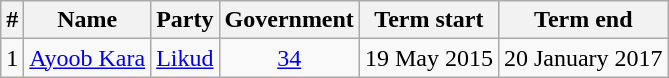<table class=wikitable style=text-align:center>
<tr>
<th>#</th>
<th>Name</th>
<th>Party</th>
<th>Government</th>
<th>Term start</th>
<th>Term end</th>
</tr>
<tr>
<td>1</td>
<td align=left><a href='#'>Ayoob Kara</a></td>
<td align=left><a href='#'>Likud</a></td>
<td><a href='#'>34</a></td>
<td>19 May 2015</td>
<td>20 January 2017</td>
</tr>
</table>
